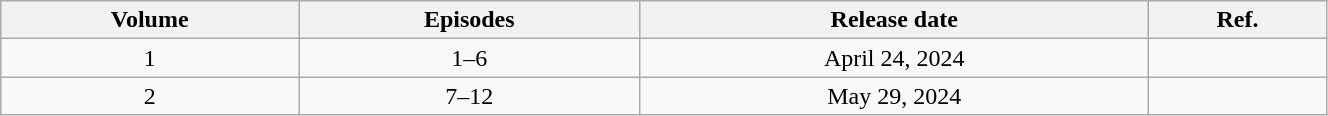<table class="wikitable" style="text-align: center; width: 70%;">
<tr>
<th>Volume</th>
<th>Episodes</th>
<th>Release date</th>
<th>Ref.</th>
</tr>
<tr>
<td>1</td>
<td>1–6</td>
<td>April 24, 2024</td>
<td></td>
</tr>
<tr>
<td>2</td>
<td>7–12</td>
<td>May 29, 2024</td>
<td></td>
</tr>
</table>
